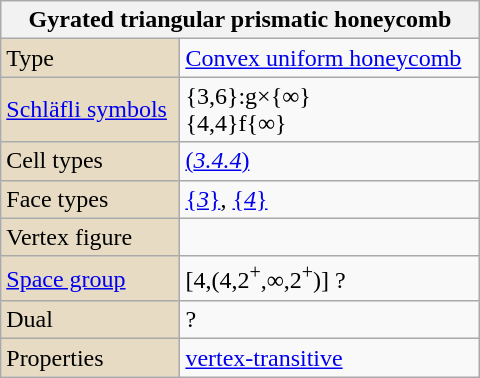<table class="wikitable" align="right" style="margin-left:10px" width="320">
<tr>
<th bgcolor=#e7dcc3 colspan=2>Gyrated triangular prismatic honeycomb</th>
</tr>
<tr>
<td bgcolor=#e7dcc3>Type</td>
<td><a href='#'>Convex uniform honeycomb</a></td>
</tr>
<tr>
<td bgcolor=#e7dcc3><a href='#'>Schläfli symbols</a></td>
<td>{3,6}:g×{∞}<br>{4,4}f{∞}</td>
</tr>
<tr>
<td bgcolor=#e7dcc3>Cell types</td>
<td><a href='#'>(<em>3.4.4</em>)</a></td>
</tr>
<tr>
<td bgcolor=#e7dcc3>Face types</td>
<td><a href='#'>{<em>3</em>}</a>, <a href='#'>{<em>4</em>}</a></td>
</tr>
<tr>
<td bgcolor=#e7dcc3>Vertex figure</td>
<td></td>
</tr>
<tr>
<td bgcolor=#e7dcc3><a href='#'>Space group</a></td>
<td>[4,(4,2<sup>+</sup>,∞,2<sup>+</sup>)] ?</td>
</tr>
<tr>
<td bgcolor=#e7dcc3>Dual</td>
<td>?</td>
</tr>
<tr>
<td bgcolor=#e7dcc3>Properties</td>
<td><a href='#'>vertex-transitive</a></td>
</tr>
</table>
